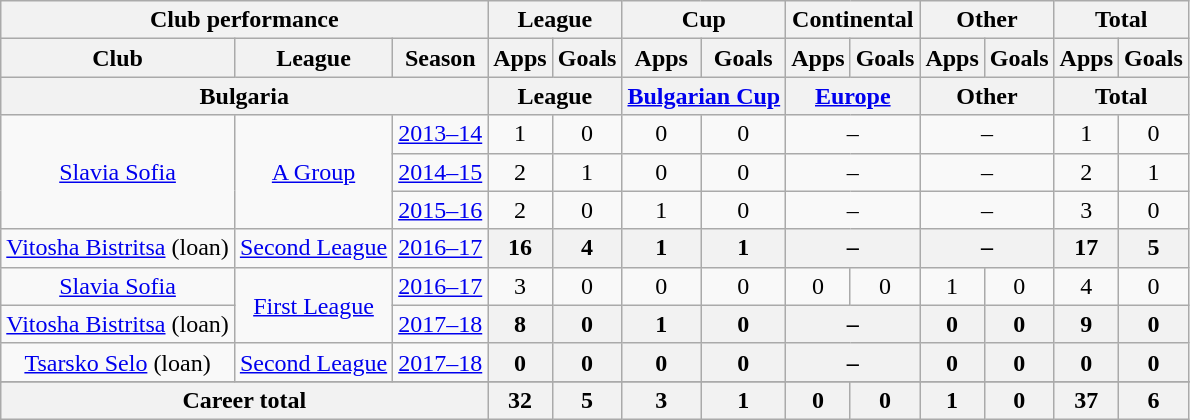<table class="wikitable" style="text-align: center">
<tr>
<th colspan="3">Club performance</th>
<th colspan="2">League</th>
<th colspan="2">Cup</th>
<th colspan="2">Continental</th>
<th colspan="2">Other</th>
<th colspan="3">Total</th>
</tr>
<tr>
<th>Club</th>
<th>League</th>
<th>Season</th>
<th>Apps</th>
<th>Goals</th>
<th>Apps</th>
<th>Goals</th>
<th>Apps</th>
<th>Goals</th>
<th>Apps</th>
<th>Goals</th>
<th>Apps</th>
<th>Goals</th>
</tr>
<tr>
<th colspan="3">Bulgaria</th>
<th colspan="2">League</th>
<th colspan="2"><a href='#'>Bulgarian Cup</a></th>
<th colspan="2"><a href='#'>Europe</a></th>
<th colspan="2">Other</th>
<th colspan="2">Total</th>
</tr>
<tr>
<td rowspan=3><a href='#'>Slavia Sofia</a></td>
<td rowspan="3"><a href='#'>A Group</a></td>
<td><a href='#'>2013–14</a></td>
<td>1</td>
<td>0</td>
<td>0</td>
<td>0</td>
<td colspan="2">–</td>
<td colspan="2">–</td>
<td>1</td>
<td>0</td>
</tr>
<tr>
<td><a href='#'>2014–15</a></td>
<td>2</td>
<td>1</td>
<td>0</td>
<td>0</td>
<td colspan="2">–</td>
<td colspan="2">–</td>
<td>2</td>
<td>1</td>
</tr>
<tr>
<td><a href='#'>2015–16</a></td>
<td>2</td>
<td>0</td>
<td>1</td>
<td>0</td>
<td colspan="2">–</td>
<td colspan="2">–</td>
<td>3</td>
<td>0</td>
</tr>
<tr>
<td rowspan="1" valign="center"><a href='#'>Vitosha Bistritsa</a> (loan)</td>
<td rowspan="1"><a href='#'>Second League</a></td>
<td><a href='#'>2016–17</a></td>
<th>16</th>
<th>4</th>
<th>1</th>
<th>1</th>
<th colspan="2">–</th>
<th colspan="2">–</th>
<th>17</th>
<th>5</th>
</tr>
<tr>
<td rowspan="1" valign="center"><a href='#'>Slavia Sofia</a></td>
<td rowspan="2"><a href='#'>First League</a></td>
<td><a href='#'>2016–17</a></td>
<td>3</td>
<td>0</td>
<td>0</td>
<td>0</td>
<td>0</td>
<td>0</td>
<td>1</td>
<td>0</td>
<td>4</td>
<td>0</td>
</tr>
<tr>
<td rowspan="1" valign="center"><a href='#'>Vitosha Bistritsa</a> (loan)</td>
<td><a href='#'>2017–18</a></td>
<th>8</th>
<th>0</th>
<th>1</th>
<th>0</th>
<th colspan="2">–</th>
<th>0</th>
<th>0</th>
<th>9</th>
<th>0</th>
</tr>
<tr>
<td rowspan="1" valign="center"><a href='#'>Tsarsko Selo</a> (loan)</td>
<td rowspan="1"><a href='#'>Second League</a></td>
<td><a href='#'>2017–18</a></td>
<th>0</th>
<th>0</th>
<th>0</th>
<th>0</th>
<th colspan="2">–</th>
<th>0</th>
<th>0</th>
<th>0</th>
<th>0</th>
</tr>
<tr>
</tr>
<tr>
<th colspan=3>Career total</th>
<th>32</th>
<th>5</th>
<th>3</th>
<th>1</th>
<th>0</th>
<th>0</th>
<th>1</th>
<th>0</th>
<th>37</th>
<th>6</th>
</tr>
</table>
